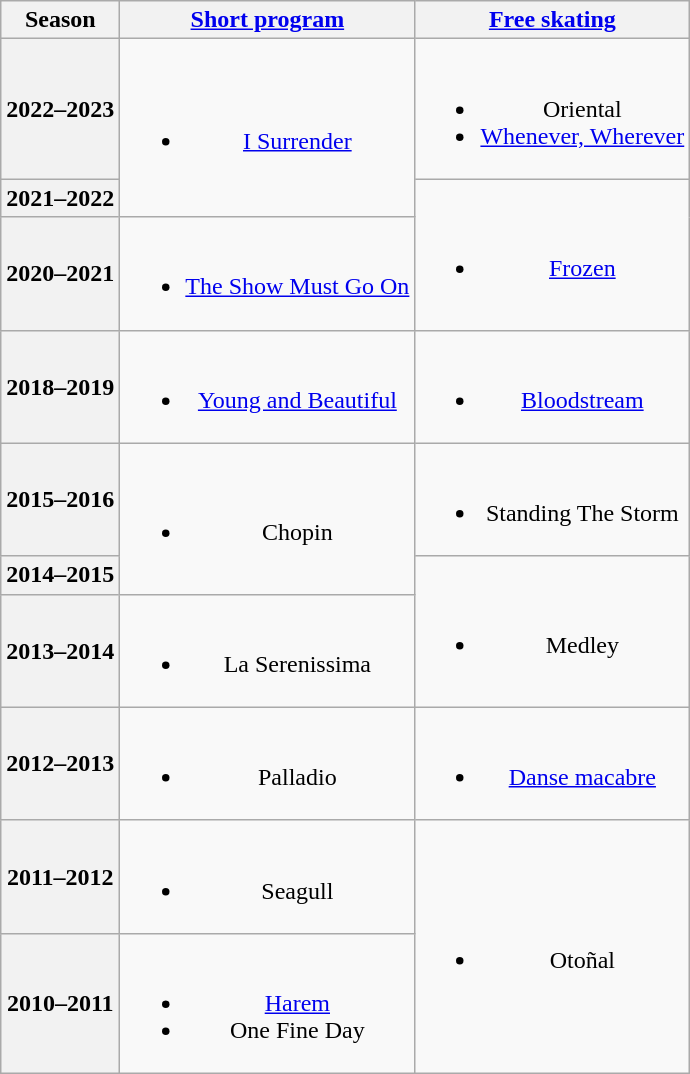<table class=wikitable style=text-align:center>
<tr>
<th>Season</th>
<th><a href='#'>Short program</a></th>
<th><a href='#'>Free skating</a></th>
</tr>
<tr>
<th>2022–2023 <br></th>
<td rowspan=2><br><ul><li><a href='#'>I Surrender</a> <br></li></ul></td>
<td><br><ul><li>Oriental <br> </li><li><a href='#'>Whenever, Wherever</a> <br></li></ul></td>
</tr>
<tr>
<th>2021–2022 <br> </th>
<td rowspan=2><br><ul><li><a href='#'>Frozen</a> <br></li></ul></td>
</tr>
<tr>
<th>2020–2021 <br></th>
<td><br><ul><li><a href='#'>The Show Must Go On</a> <br></li></ul></td>
</tr>
<tr>
<th>2018–2019 <br> </th>
<td><br><ul><li><a href='#'>Young and Beautiful</a> <br></li></ul></td>
<td><br><ul><li><a href='#'>Bloodstream</a> <br></li></ul></td>
</tr>
<tr>
<th>2015–2016 <br> </th>
<td rowspan=2><br><ul><li>Chopin <br></li></ul></td>
<td><br><ul><li>Standing The Storm <br></li></ul></td>
</tr>
<tr>
<th>2014–2015 <br> </th>
<td rowspan=2><br><ul><li>Medley <br></li></ul></td>
</tr>
<tr>
<th>2013–2014 <br> </th>
<td><br><ul><li>La Serenissima <br></li></ul></td>
</tr>
<tr>
<th>2012–2013 <br> </th>
<td><br><ul><li>Palladio <br></li></ul></td>
<td><br><ul><li><a href='#'>Danse macabre</a> <br></li></ul></td>
</tr>
<tr>
<th>2011–2012 <br> </th>
<td><br><ul><li>Seagull</li></ul></td>
<td rowspan=2><br><ul><li>Otoñal <br></li></ul></td>
</tr>
<tr>
<th>2010–2011 <br> </th>
<td><br><ul><li><a href='#'>Harem</a> <br></li><li>One Fine Day <br></li></ul></td>
</tr>
</table>
